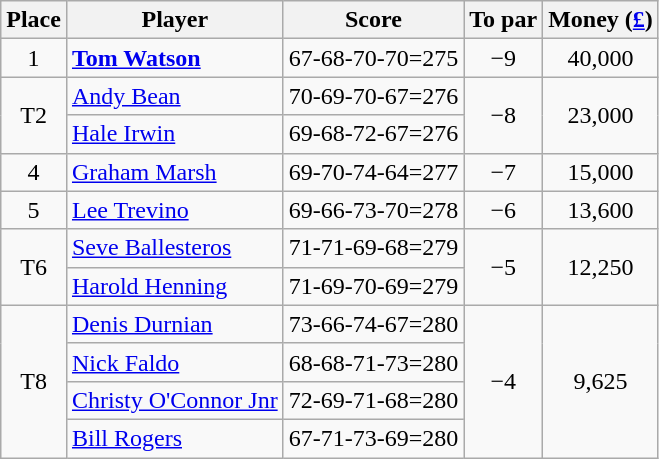<table class="wikitable">
<tr>
<th>Place</th>
<th>Player</th>
<th>Score</th>
<th>To par</th>
<th>Money (<a href='#'>£</a>)</th>
</tr>
<tr>
<td align="center">1</td>
<td> <strong><a href='#'>Tom Watson</a></strong></td>
<td>67-68-70-70=275</td>
<td align="center">−9</td>
<td align=center>40,000</td>
</tr>
<tr>
<td rowspan=2 align="center">T2</td>
<td> <a href='#'>Andy Bean</a></td>
<td>70-69-70-67=276</td>
<td rowspan=2 align="center">−8</td>
<td rowspan=2 align=center>23,000</td>
</tr>
<tr>
<td> <a href='#'>Hale Irwin</a></td>
<td>69-68-72-67=276</td>
</tr>
<tr>
<td align="center">4</td>
<td> <a href='#'>Graham Marsh</a></td>
<td>69-70-74-64=277</td>
<td align="center">−7</td>
<td align=center>15,000</td>
</tr>
<tr>
<td align="center">5</td>
<td> <a href='#'>Lee Trevino</a></td>
<td>69-66-73-70=278</td>
<td align="center">−6</td>
<td align=center>13,600</td>
</tr>
<tr>
<td rowspan=2 align="center">T6</td>
<td> <a href='#'>Seve Ballesteros</a></td>
<td>71-71-69-68=279</td>
<td rowspan=2 align=center>−5</td>
<td rowspan=2 align=center>12,250</td>
</tr>
<tr>
<td> <a href='#'>Harold Henning</a></td>
<td>71-69-70-69=279</td>
</tr>
<tr>
<td rowspan=4 align="center">T8</td>
<td> <a href='#'>Denis Durnian</a></td>
<td>73-66-74-67=280</td>
<td rowspan=4 align="center">−4</td>
<td rowspan=4 align=center>9,625</td>
</tr>
<tr>
<td> <a href='#'>Nick Faldo</a></td>
<td>68-68-71-73=280</td>
</tr>
<tr>
<td> <a href='#'>Christy O'Connor Jnr</a></td>
<td>72-69-71-68=280</td>
</tr>
<tr>
<td> <a href='#'>Bill Rogers</a></td>
<td>67-71-73-69=280</td>
</tr>
</table>
